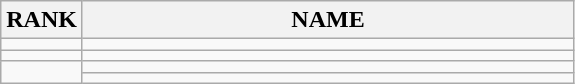<table class="wikitable">
<tr>
<th>RANK</th>
<th style="width: 20em">NAME</th>
</tr>
<tr>
<td align="center"></td>
<td></td>
</tr>
<tr>
<td align="center"></td>
<td></td>
</tr>
<tr>
<td rowspan=2 align="center"></td>
<td></td>
</tr>
<tr>
<td></td>
</tr>
</table>
